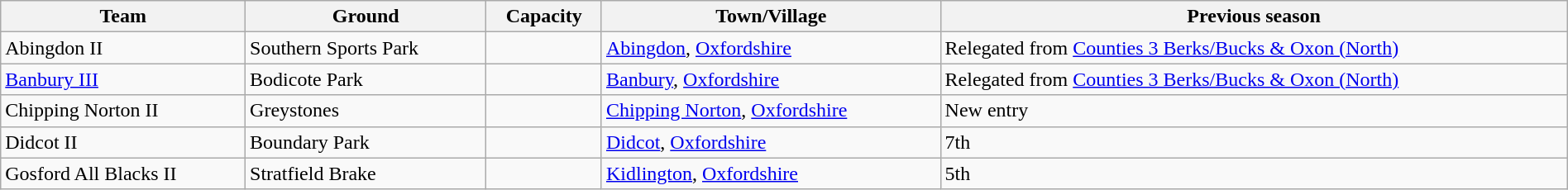<table class="wikitable sortable" width=100%>
<tr>
<th>Team</th>
<th>Ground</th>
<th>Capacity</th>
<th>Town/Village</th>
<th>Previous season</th>
</tr>
<tr>
<td>Abingdon II</td>
<td>Southern Sports Park</td>
<td></td>
<td><a href='#'>Abingdon</a>, <a href='#'>Oxfordshire</a></td>
<td>Relegated from <a href='#'>Counties 3 Berks/Bucks & Oxon (North)</a></td>
</tr>
<tr>
<td><a href='#'>Banbury III</a></td>
<td>Bodicote Park</td>
<td></td>
<td><a href='#'>Banbury</a>, <a href='#'>Oxfordshire</a></td>
<td>Relegated from <a href='#'>Counties 3 Berks/Bucks & Oxon (North)</a></td>
</tr>
<tr>
<td>Chipping Norton II</td>
<td>Greystones</td>
<td></td>
<td><a href='#'>Chipping Norton</a>, <a href='#'>Oxfordshire</a></td>
<td>New entry</td>
</tr>
<tr>
<td>Didcot II</td>
<td>Boundary Park</td>
<td></td>
<td><a href='#'>Didcot</a>, <a href='#'>Oxfordshire</a></td>
<td>7th</td>
</tr>
<tr>
<td>Gosford All Blacks II</td>
<td>Stratfield Brake</td>
<td></td>
<td><a href='#'>Kidlington</a>, <a href='#'>Oxfordshire</a></td>
<td>5th</td>
</tr>
</table>
